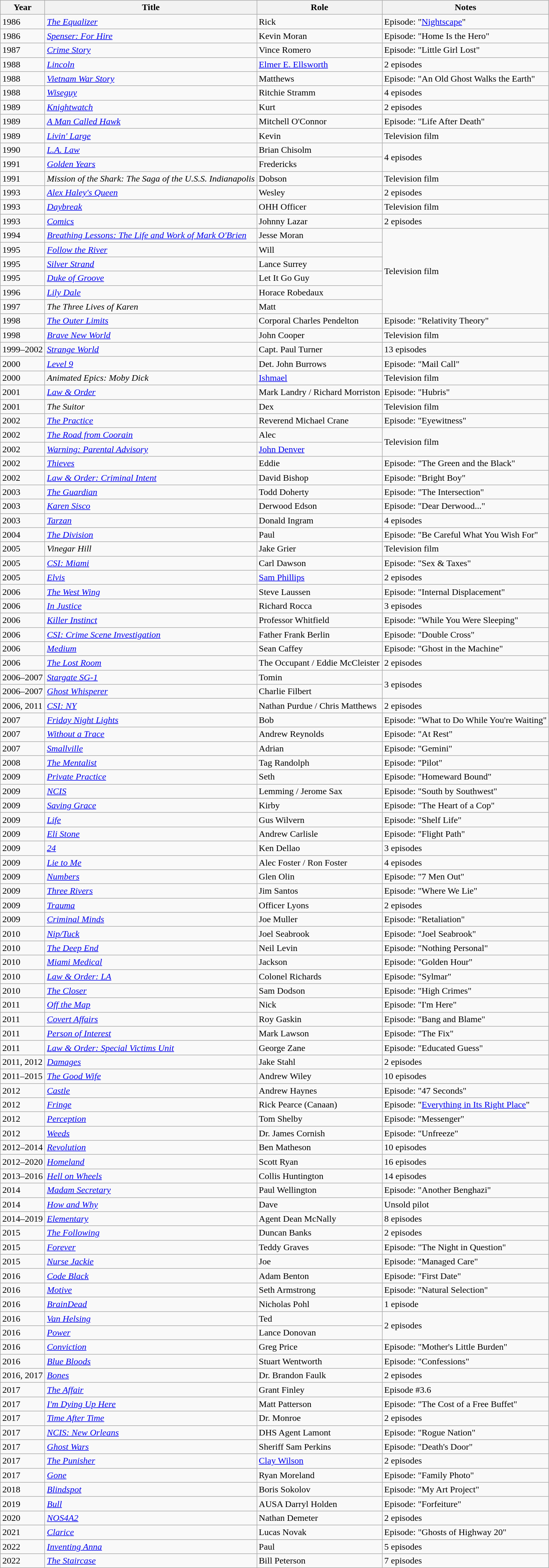<table class="wikitable sortable">
<tr>
<th>Year</th>
<th>Title</th>
<th>Role</th>
<th>Notes</th>
</tr>
<tr>
<td>1986</td>
<td><em><a href='#'>The Equalizer</a></em></td>
<td>Rick</td>
<td>Episode: "<a href='#'>Nightscape</a>"</td>
</tr>
<tr>
<td>1986</td>
<td><em><a href='#'>Spenser: For Hire</a></em></td>
<td>Kevin Moran</td>
<td>Episode: "Home Is the Hero"</td>
</tr>
<tr>
<td>1987</td>
<td><a href='#'><em>Crime Story</em></a></td>
<td>Vince Romero</td>
<td>Episode: "Little Girl Lost"</td>
</tr>
<tr>
<td>1988</td>
<td><a href='#'><em>Lincoln</em></a></td>
<td><a href='#'>Elmer E. Ellsworth</a></td>
<td>2 episodes</td>
</tr>
<tr>
<td>1988</td>
<td><em><a href='#'>Vietnam War Story</a></em></td>
<td>Matthews</td>
<td>Episode: "An Old Ghost Walks the Earth"</td>
</tr>
<tr>
<td>1988</td>
<td><a href='#'><em>Wiseguy</em></a></td>
<td>Ritchie Stramm</td>
<td>4 episodes</td>
</tr>
<tr>
<td>1989</td>
<td><em><a href='#'>Knightwatch</a></em></td>
<td>Kurt</td>
<td>2 episodes</td>
</tr>
<tr>
<td>1989</td>
<td><em><a href='#'>A Man Called Hawk</a></em></td>
<td>Mitchell O'Connor</td>
<td>Episode: "Life After Death"</td>
</tr>
<tr>
<td>1989</td>
<td><em><a href='#'>Livin' Large</a></em></td>
<td>Kevin</td>
<td>Television film</td>
</tr>
<tr>
<td>1990</td>
<td><em><a href='#'>L.A. Law</a></em></td>
<td>Brian Chisolm</td>
<td rowspan="2">4 episodes</td>
</tr>
<tr>
<td>1991</td>
<td><a href='#'><em>Golden Years</em></a></td>
<td>Fredericks</td>
</tr>
<tr>
<td>1991</td>
<td><em>Mission of the Shark: The Saga of the U.S.S. Indianapolis</em></td>
<td>Dobson</td>
<td>Television film</td>
</tr>
<tr>
<td>1993</td>
<td><em><a href='#'>Alex Haley's Queen</a></em></td>
<td>Wesley</td>
<td>2 episodes</td>
</tr>
<tr>
<td>1993</td>
<td><a href='#'><em>Daybreak</em></a></td>
<td>OHH Officer</td>
<td>Television film</td>
</tr>
<tr>
<td>1993</td>
<td><a href='#'><em>Comics</em></a></td>
<td>Johnny Lazar</td>
<td>2 episodes</td>
</tr>
<tr>
<td>1994</td>
<td><em><a href='#'>Breathing Lessons: The Life and Work of Mark O'Brien</a></em></td>
<td>Jesse Moran</td>
<td rowspan="6">Television film</td>
</tr>
<tr>
<td>1995</td>
<td><a href='#'><em>Follow the River</em></a></td>
<td>Will</td>
</tr>
<tr>
<td>1995</td>
<td><a href='#'><em>Silver Strand</em></a></td>
<td>Lance Surrey</td>
</tr>
<tr>
<td>1995</td>
<td><em><a href='#'>Duke of Groove</a></em></td>
<td>Let It Go Guy</td>
</tr>
<tr>
<td>1996</td>
<td><em><a href='#'>Lily Dale</a></em></td>
<td>Horace Robedaux</td>
</tr>
<tr>
<td>1997</td>
<td><em>The Three Lives of Karen</em></td>
<td>Matt</td>
</tr>
<tr>
<td>1998</td>
<td><a href='#'><em>The Outer Limits</em></a></td>
<td>Corporal Charles Pendelton</td>
<td>Episode: "Relativity Theory"</td>
</tr>
<tr>
<td>1998</td>
<td><a href='#'><em>Brave New World</em></a></td>
<td>John Cooper</td>
<td>Television film</td>
</tr>
<tr>
<td>1999–2002</td>
<td><a href='#'><em>Strange World</em></a></td>
<td>Capt. Paul Turner</td>
<td>13 episodes</td>
</tr>
<tr>
<td>2000</td>
<td><a href='#'><em>Level 9</em></a></td>
<td>Det. John Burrows</td>
<td>Episode: "Mail Call"</td>
</tr>
<tr>
<td>2000</td>
<td><em>Animated Epics: Moby Dick</em></td>
<td><a href='#'>Ishmael</a></td>
<td>Television film</td>
</tr>
<tr>
<td>2001</td>
<td><em><a href='#'>Law & Order</a></em></td>
<td>Mark Landry / Richard Morriston</td>
<td>Episode: "Hubris"</td>
</tr>
<tr>
<td>2001</td>
<td><em>The Suitor</em></td>
<td>Dex</td>
<td>Television film</td>
</tr>
<tr>
<td>2002</td>
<td><em><a href='#'>The Practice</a></em></td>
<td>Reverend Michael Crane</td>
<td>Episode: "Eyewitness"</td>
</tr>
<tr>
<td>2002</td>
<td><a href='#'><em>The Road from Coorain</em></a></td>
<td>Alec</td>
<td rowspan="2">Television film</td>
</tr>
<tr>
<td>2002</td>
<td><em><a href='#'>Warning: Parental Advisory</a></em></td>
<td><a href='#'>John Denver</a></td>
</tr>
<tr>
<td>2002</td>
<td><a href='#'><em>Thieves</em></a></td>
<td>Eddie</td>
<td>Episode: "The Green and the Black"</td>
</tr>
<tr>
<td>2002</td>
<td><em><a href='#'>Law & Order: Criminal Intent</a></em></td>
<td>David Bishop</td>
<td>Episode: "Bright Boy"</td>
</tr>
<tr>
<td>2003</td>
<td><a href='#'><em>The Guardian</em></a></td>
<td>Todd Doherty</td>
<td>Episode: "The Intersection"</td>
</tr>
<tr>
<td>2003</td>
<td><em><a href='#'>Karen Sisco</a></em></td>
<td>Derwood Edson</td>
<td>Episode: "Dear Derwood..."</td>
</tr>
<tr>
<td>2003</td>
<td><a href='#'><em>Tarzan</em></a></td>
<td>Donald Ingram</td>
<td>4 episodes</td>
</tr>
<tr>
<td>2004</td>
<td><em><a href='#'>The Division</a></em></td>
<td>Paul</td>
<td>Episode: "Be Careful What You Wish For"</td>
</tr>
<tr>
<td>2005</td>
<td><em>Vinegar Hill</em></td>
<td>Jake Grier</td>
<td>Television film</td>
</tr>
<tr>
<td>2005</td>
<td><em><a href='#'>CSI: Miami</a></em></td>
<td>Carl Dawson</td>
<td>Episode: "Sex & Taxes"</td>
</tr>
<tr>
<td>2005</td>
<td><a href='#'><em>Elvis</em></a></td>
<td><a href='#'>Sam Phillips</a></td>
<td>2 episodes</td>
</tr>
<tr>
<td>2006</td>
<td><em><a href='#'>The West Wing</a></em></td>
<td>Steve Laussen</td>
<td>Episode: "Internal Displacement"</td>
</tr>
<tr>
<td>2006</td>
<td><em><a href='#'>In Justice</a></em></td>
<td>Richard Rocca</td>
<td>3 episodes</td>
</tr>
<tr>
<td>2006</td>
<td><a href='#'><em>Killer Instinct</em></a></td>
<td>Professor Whitfield</td>
<td>Episode: "While You Were Sleeping"</td>
</tr>
<tr>
<td>2006</td>
<td><em><a href='#'>CSI: Crime Scene Investigation</a></em></td>
<td>Father Frank Berlin</td>
<td>Episode: "Double Cross"</td>
</tr>
<tr>
<td>2006</td>
<td><a href='#'><em>Medium</em></a></td>
<td>Sean Caffey</td>
<td>Episode: "Ghost in the Machine"</td>
</tr>
<tr>
<td>2006</td>
<td><em><a href='#'>The Lost Room</a></em></td>
<td>The Occupant / Eddie McCleister</td>
<td>2 episodes</td>
</tr>
<tr>
<td>2006–2007</td>
<td><em><a href='#'>Stargate SG-1</a></em></td>
<td>Tomin</td>
<td rowspan="2">3 episodes</td>
</tr>
<tr>
<td>2006–2007</td>
<td><em><a href='#'>Ghost Whisperer</a></em></td>
<td>Charlie Filbert</td>
</tr>
<tr>
<td>2006, 2011</td>
<td><em><a href='#'>CSI: NY</a></em></td>
<td>Nathan Purdue / Chris Matthews</td>
<td>2 episodes</td>
</tr>
<tr>
<td>2007</td>
<td><a href='#'><em>Friday Night Lights</em></a></td>
<td>Bob</td>
<td>Episode: "What to Do While You're Waiting"</td>
</tr>
<tr>
<td>2007</td>
<td><em><a href='#'>Without a Trace</a></em></td>
<td>Andrew Reynolds</td>
<td>Episode: "At Rest"</td>
</tr>
<tr>
<td>2007</td>
<td><em><a href='#'>Smallville</a></em></td>
<td>Adrian</td>
<td>Episode: "Gemini"</td>
</tr>
<tr>
<td>2008</td>
<td><em><a href='#'>The Mentalist</a></em></td>
<td>Tag Randolph</td>
<td>Episode: "Pilot"</td>
</tr>
<tr>
<td>2009</td>
<td><a href='#'><em>Private Practice</em></a></td>
<td>Seth</td>
<td>Episode: "Homeward Bound"</td>
</tr>
<tr>
<td>2009</td>
<td><a href='#'><em>NCIS</em></a></td>
<td>Lemming / Jerome Sax</td>
<td>Episode: "South by Southwest"</td>
</tr>
<tr>
<td>2009</td>
<td><a href='#'><em>Saving Grace</em></a></td>
<td>Kirby</td>
<td>Episode: "The Heart of a Cop"</td>
</tr>
<tr>
<td>2009</td>
<td><a href='#'><em>Life</em></a></td>
<td>Gus Wilvern</td>
<td>Episode: "Shelf Life"</td>
</tr>
<tr>
<td>2009</td>
<td><em><a href='#'>Eli Stone</a></em></td>
<td>Andrew Carlisle</td>
<td>Episode: "Flight Path"</td>
</tr>
<tr>
<td>2009</td>
<td><a href='#'><em>24</em></a></td>
<td>Ken Dellao</td>
<td>3 episodes</td>
</tr>
<tr>
<td>2009</td>
<td><em><a href='#'>Lie to Me</a></em></td>
<td>Alec Foster / Ron Foster</td>
<td>4 episodes</td>
</tr>
<tr>
<td>2009</td>
<td><a href='#'><em>Numbers</em></a></td>
<td>Glen Olin</td>
<td>Episode: "7 Men Out"</td>
</tr>
<tr>
<td>2009</td>
<td><a href='#'><em>Three Rivers</em></a></td>
<td>Jim Santos</td>
<td>Episode: "Where We Lie"</td>
</tr>
<tr>
<td>2009</td>
<td><a href='#'><em>Trauma</em></a></td>
<td>Officer Lyons</td>
<td>2 episodes</td>
</tr>
<tr>
<td>2009</td>
<td><em><a href='#'>Criminal Minds</a></em></td>
<td>Joe Muller</td>
<td>Episode: "Retaliation"</td>
</tr>
<tr>
<td>2010</td>
<td><em><a href='#'>Nip/Tuck</a></em></td>
<td>Joel Seabrook</td>
<td>Episode: "Joel Seabrook"</td>
</tr>
<tr>
<td>2010</td>
<td><a href='#'><em>The Deep End</em></a></td>
<td>Neil Levin</td>
<td>Episode: "Nothing Personal"</td>
</tr>
<tr>
<td>2010</td>
<td><em><a href='#'>Miami Medical</a></em></td>
<td>Jackson</td>
<td>Episode: "Golden Hour"</td>
</tr>
<tr>
<td>2010</td>
<td><em><a href='#'>Law & Order: LA</a></em></td>
<td>Colonel Richards</td>
<td>Episode: "Sylmar"</td>
</tr>
<tr>
<td>2010</td>
<td><em><a href='#'>The Closer</a></em></td>
<td>Sam Dodson</td>
<td>Episode: "High Crimes"</td>
</tr>
<tr>
<td>2011</td>
<td><a href='#'><em>Off the Map</em></a></td>
<td>Nick</td>
<td>Episode: "I'm Here"</td>
</tr>
<tr>
<td>2011</td>
<td><em><a href='#'>Covert Affairs</a></em></td>
<td>Roy Gaskin</td>
<td>Episode: "Bang and Blame"</td>
</tr>
<tr>
<td>2011</td>
<td><a href='#'><em>Person of Interest</em></a></td>
<td>Mark Lawson</td>
<td>Episode: "The Fix"</td>
</tr>
<tr>
<td>2011</td>
<td><em><a href='#'>Law & Order: Special Victims Unit</a></em></td>
<td>George Zane</td>
<td>Episode: "Educated Guess"</td>
</tr>
<tr>
<td>2011, 2012</td>
<td><a href='#'><em>Damages</em></a></td>
<td>Jake Stahl</td>
<td>2 episodes</td>
</tr>
<tr>
<td>2011–2015</td>
<td><em><a href='#'>The Good Wife</a></em></td>
<td>Andrew Wiley</td>
<td>10 episodes</td>
</tr>
<tr>
<td>2012</td>
<td><a href='#'><em>Castle</em></a></td>
<td>Andrew Haynes</td>
<td>Episode: "47 Seconds"</td>
</tr>
<tr>
<td>2012</td>
<td><a href='#'><em>Fringe</em></a></td>
<td>Rick Pearce (Canaan)</td>
<td>Episode: "<a href='#'>Everything in Its Right Place</a>"</td>
</tr>
<tr>
<td>2012</td>
<td><a href='#'><em>Perception</em></a></td>
<td>Tom Shelby</td>
<td>Episode: "Messenger"</td>
</tr>
<tr>
<td>2012</td>
<td><a href='#'><em>Weeds</em></a></td>
<td>Dr. James Cornish</td>
<td>Episode: "Unfreeze"</td>
</tr>
<tr>
<td>2012–2014</td>
<td><a href='#'><em>Revolution</em></a></td>
<td>Ben Matheson</td>
<td>10 episodes</td>
</tr>
<tr>
<td>2012–2020</td>
<td><a href='#'><em>Homeland</em></a></td>
<td>Scott Ryan</td>
<td>16 episodes</td>
</tr>
<tr>
<td>2013–2016</td>
<td><a href='#'><em>Hell on Wheels</em></a></td>
<td>Collis Huntington</td>
<td>14 episodes</td>
</tr>
<tr>
<td>2014</td>
<td><a href='#'><em>Madam Secretary</em></a></td>
<td>Paul Wellington</td>
<td>Episode: "Another Benghazi"</td>
</tr>
<tr>
<td>2014</td>
<td><a href='#'><em>How and Why</em></a></td>
<td>Dave</td>
<td>Unsold pilot</td>
</tr>
<tr>
<td>2014–2019</td>
<td><a href='#'><em>Elementary</em></a></td>
<td>Agent Dean McNally</td>
<td>8 episodes</td>
</tr>
<tr>
<td>2015</td>
<td><em><a href='#'>The Following</a></em></td>
<td>Duncan Banks</td>
<td>2 episodes</td>
</tr>
<tr>
<td>2015</td>
<td><a href='#'><em>Forever</em></a></td>
<td>Teddy Graves</td>
<td>Episode: "The Night in Question"</td>
</tr>
<tr>
<td>2015</td>
<td><em><a href='#'>Nurse Jackie</a></em></td>
<td>Joe</td>
<td>Episode: "Managed Care"</td>
</tr>
<tr>
<td>2016</td>
<td><a href='#'><em>Code Black</em></a></td>
<td>Adam Benton</td>
<td>Episode: "First Date"</td>
</tr>
<tr>
<td>2016</td>
<td><a href='#'><em>Motive</em></a></td>
<td>Seth Armstrong</td>
<td>Episode: "Natural Selection"</td>
</tr>
<tr>
<td>2016</td>
<td><em><a href='#'>BrainDead</a></em></td>
<td>Nicholas Pohl</td>
<td>1 episode</td>
</tr>
<tr>
<td>2016</td>
<td><a href='#'><em>Van Helsing</em></a></td>
<td>Ted</td>
<td rowspan="2">2 episodes</td>
</tr>
<tr>
<td>2016</td>
<td><a href='#'><em>Power</em></a></td>
<td>Lance Donovan</td>
</tr>
<tr>
<td>2016</td>
<td><a href='#'><em>Conviction</em></a></td>
<td>Greg Price</td>
<td>Episode: "Mother's Little Burden"</td>
</tr>
<tr>
<td>2016</td>
<td><a href='#'><em>Blue Bloods</em></a></td>
<td>Stuart Wentworth</td>
<td>Episode: "Confessions"</td>
</tr>
<tr>
<td>2016, 2017</td>
<td><a href='#'><em>Bones</em></a></td>
<td>Dr. Brandon Faulk</td>
<td>2 episodes</td>
</tr>
<tr>
<td>2017</td>
<td><a href='#'><em>The Affair</em></a></td>
<td>Grant Finley</td>
<td>Episode #3.6</td>
</tr>
<tr>
<td>2017</td>
<td><em><a href='#'>I'm Dying Up Here</a></em></td>
<td>Matt Patterson</td>
<td>Episode: "The Cost of a Free Buffet"</td>
</tr>
<tr>
<td>2017</td>
<td><a href='#'><em>Time After Time</em></a></td>
<td>Dr. Monroe</td>
<td>2 episodes</td>
</tr>
<tr>
<td>2017</td>
<td><em><a href='#'>NCIS: New Orleans</a></em></td>
<td>DHS Agent Lamont</td>
<td>Episode: "Rogue Nation"</td>
</tr>
<tr>
<td>2017</td>
<td><a href='#'><em>Ghost Wars</em></a></td>
<td>Sheriff Sam Perkins</td>
<td>Episode: "Death's Door"</td>
</tr>
<tr>
<td>2017</td>
<td><a href='#'><em>The Punisher</em></a></td>
<td><a href='#'>Clay Wilson</a></td>
<td>2 episodes</td>
</tr>
<tr>
<td>2017</td>
<td><a href='#'><em>Gone</em></a></td>
<td>Ryan Moreland</td>
<td>Episode: "Family Photo"</td>
</tr>
<tr>
<td>2018</td>
<td><a href='#'><em>Blindspot</em></a></td>
<td>Boris Sokolov</td>
<td>Episode: "My Art Project"</td>
</tr>
<tr>
<td>2019</td>
<td><a href='#'><em>Bull</em></a></td>
<td>AUSA Darryl Holden</td>
<td>Episode: "Forfeiture"</td>
</tr>
<tr>
<td>2020</td>
<td><a href='#'><em>NOS4A2</em></a></td>
<td>Nathan Demeter</td>
<td>2 episodes</td>
</tr>
<tr>
<td>2021</td>
<td><a href='#'><em>Clarice</em></a></td>
<td>Lucas Novak</td>
<td>Episode: "Ghosts of Highway 20"</td>
</tr>
<tr>
<td>2022</td>
<td><em><a href='#'>Inventing Anna</a></em></td>
<td>Paul</td>
<td>5 episodes</td>
</tr>
<tr>
<td>2022</td>
<td><a href='#'><em>The Staircase</em></a></td>
<td>Bill Peterson</td>
<td>7 episodes</td>
</tr>
</table>
